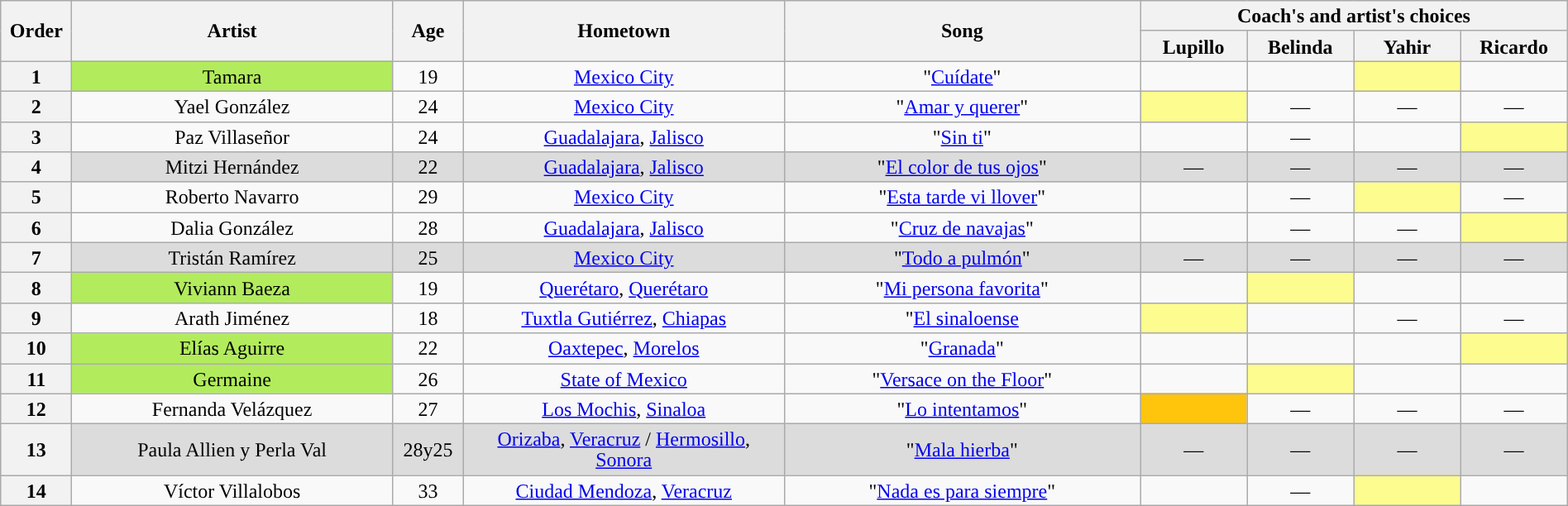<table class="wikitable" style="text-align:center; line-height:17px; width:100%;">
<tr>
<th scope="col" rowspan="2" style="width:04%;">Order</th>
<th scope="col" rowspan="2" style="width:18%;">Artist</th>
<th scope="col" rowspan="2" style="width:04%;">Age</th>
<th scope="col" rowspan="2" style="width:18%;">Hometown</th>
<th scope="col" rowspan="2" style="width:20%;">Song</th>
<th scope="col" colspan="4" style="width:24%;">Coach's and artist's choices</th>
</tr>
<tr>
<th style="width:06%;">Lupillo</th>
<th style="width:06%;">Belinda</th>
<th style="width:06%;">Yahir</th>
<th style="width:06%;">Ricardo</th>
</tr>
<tr>
<th>1</th>
<td style="background:#B2EC5D;">Tamara</td>
<td>19</td>
<td><a href='#'>Mexico City</a></td>
<td>"<a href='#'>Cuídate</a>"</td>
<td><strong></strong></td>
<td><strong></strong></td>
<td style="background:#fdfc8f;"><strong></strong></td>
<td><strong></strong></td>
</tr>
<tr>
<th>2</th>
<td>Yael González</td>
<td>24</td>
<td><a href='#'>Mexico City</a></td>
<td>"<a href='#'>Amar y querer</a>"</td>
<td style="background:#fdfc8f;"><strong></strong></td>
<td>—</td>
<td>—</td>
<td>—</td>
</tr>
<tr>
<th>3</th>
<td>Paz Villaseñor</td>
<td>24</td>
<td><a href='#'>Guadalajara</a>, <a href='#'>Jalisco</a></td>
<td>"<a href='#'>Sin ti</a>"</td>
<td></td>
<td>—</td>
<td><strong></strong></td>
<td style="background:#fdfc8f;"><strong></strong></td>
</tr>
<tr style="background:#DCDCDC;">
<th>4</th>
<td>Mitzi Hernández</td>
<td>22</td>
<td><a href='#'>Guadalajara</a>, <a href='#'>Jalisco</a></td>
<td>"<a href='#'>El color de tus ojos</a>"</td>
<td>—</td>
<td>—</td>
<td>—</td>
<td>—</td>
</tr>
<tr>
<th>5</th>
<td>Roberto Navarro</td>
<td>29</td>
<td><a href='#'>Mexico City</a></td>
<td>"<a href='#'>Esta tarde vi llover</a>"</td>
<td><strong></strong></td>
<td>—</td>
<td style="background:#fdfc8f;"><strong></strong></td>
<td>—</td>
</tr>
<tr>
<th>6</th>
<td>Dalia González</td>
<td>28</td>
<td><a href='#'>Guadalajara</a>, <a href='#'>Jalisco</a></td>
<td>"<a href='#'>Cruz de navajas</a>"</td>
<td></td>
<td>—</td>
<td>—</td>
<td style="background:#fdfc8f;"><strong></strong></td>
</tr>
<tr style="background:#DCDCDC;">
<th>7</th>
<td>Tristán Ramírez</td>
<td>25</td>
<td><a href='#'>Mexico City</a></td>
<td>"<a href='#'>Todo a pulmón</a>"</td>
<td>—</td>
<td>—</td>
<td>—</td>
<td>—</td>
</tr>
<tr>
<th>8</th>
<td style="background:#B2EC5D;">Viviann Baeza</td>
<td>19</td>
<td><a href='#'>Querétaro</a>, <a href='#'>Querétaro</a></td>
<td>"<a href='#'>Mi persona favorita</a>"</td>
<td><strong></strong></td>
<td style="background:#fdfc8f;"><strong></strong></td>
<td><strong></strong></td>
<td><strong></strong></td>
</tr>
<tr>
<th>9</th>
<td>Arath Jiménez</td>
<td>18</td>
<td><a href='#'>Tuxtla Gutiérrez</a>, <a href='#'>Chiapas</a></td>
<td>"<a href='#'>El sinaloense</a></td>
<td style="background:#fdfc8f;"><strong></strong></td>
<td><strong></strong></td>
<td>—</td>
<td>—</td>
</tr>
<tr>
<th>10</th>
<td style="background:#B2EC5D;">Elías Aguirre</td>
<td>22</td>
<td><a href='#'>Oaxtepec</a>, <a href='#'>Morelos</a></td>
<td>"<a href='#'>Granada</a>"</td>
<td><strong></strong></td>
<td><strong></strong></td>
<td><strong></strong></td>
<td style="background:#fdfc8f;"><strong></strong></td>
</tr>
<tr>
<th>11</th>
<td style="background:#B2EC5D;">Germaine</td>
<td>26</td>
<td><a href='#'>State of Mexico</a></td>
<td>"<a href='#'>Versace on the Floor</a>"</td>
<td><strong></strong></td>
<td style="background:#fdfc8f;"><strong></strong></td>
<td><strong></strong></td>
<td><strong></strong></td>
</tr>
<tr>
<th>12</th>
<td>Fernanda Velázquez</td>
<td>27</td>
<td><a href='#'>Los Mochis</a>, <a href='#'>Sinaloa</a></td>
<td>"<a href='#'>Lo intentamos</a>"</td>
<td style="background:#ffc40c;"><strong></strong></td>
<td>—</td>
<td>—</td>
<td>—</td>
</tr>
<tr style="background:#DCDCDC;">
<th>13</th>
<td>Paula Allien y Perla Val</td>
<td>28y25</td>
<td><a href='#'>Orizaba</a>, <a href='#'>Veracruz</a> / <a href='#'>Hermosillo</a>, <a href='#'>Sonora</a></td>
<td>"<a href='#'>Mala hierba</a>"</td>
<td>—</td>
<td>—</td>
<td>—</td>
<td>—</td>
</tr>
<tr>
<th>14</th>
<td>Víctor Villalobos</td>
<td>33</td>
<td><a href='#'>Ciudad Mendoza</a>, <a href='#'>Veracruz</a></td>
<td>"<a href='#'>Nada es para siempre</a>"</td>
<td><strong></strong></td>
<td>—</td>
<td style="background:#fdfc8f;"><strong></strong></td>
<td><strong></strong></td>
</tr>
</table>
